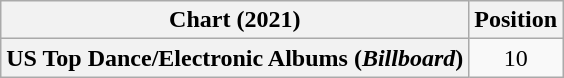<table class="wikitable plainrowheaders" style="text-align:center">
<tr>
<th scope="col">Chart (2021)</th>
<th scope="col">Position</th>
</tr>
<tr>
<th scope="row">US Top Dance/Electronic Albums (<em>Billboard</em>)</th>
<td>10</td>
</tr>
</table>
